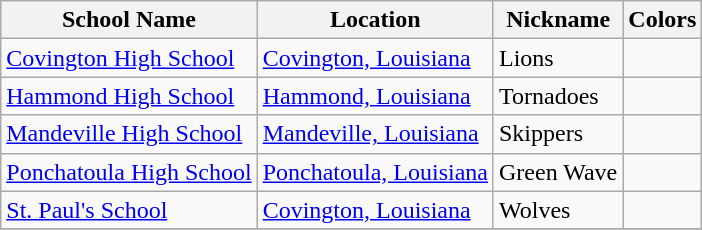<table class="wikitable">
<tr>
<th>School Name</th>
<th>Location</th>
<th>Nickname</th>
<th>Colors</th>
</tr>
<tr>
<td><a href='#'>Covington High School</a></td>
<td><a href='#'>Covington, Louisiana</a></td>
<td>Lions</td>
<td> </td>
</tr>
<tr>
<td><a href='#'>Hammond High School</a></td>
<td><a href='#'>Hammond, Louisiana</a></td>
<td>Tornadoes</td>
<td> </td>
</tr>
<tr>
<td><a href='#'>Mandeville High School</a></td>
<td><a href='#'>Mandeville, Louisiana</a></td>
<td>Skippers</td>
<td> </td>
</tr>
<tr>
<td><a href='#'>Ponchatoula High School</a></td>
<td><a href='#'>Ponchatoula, Louisiana</a></td>
<td>Green Wave</td>
<td> </td>
</tr>
<tr>
<td><a href='#'>St. Paul's School</a></td>
<td><a href='#'>Covington, Louisiana</a></td>
<td>Wolves</td>
<td> </td>
</tr>
<tr>
</tr>
</table>
